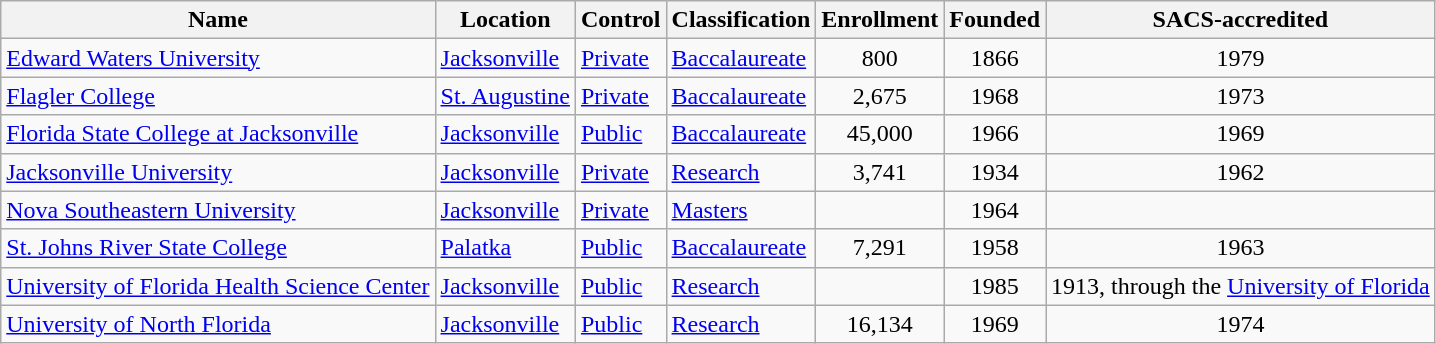<table class="wikitable sortable" style="text-align:left;">
<tr>
<th>Name</th>
<th>Location</th>
<th>Control</th>
<th>Classification</th>
<th>Enrollment</th>
<th>Founded</th>
<th>SACS-accredited</th>
</tr>
<tr>
<td><a href='#'>Edward Waters University</a></td>
<td><a href='#'>Jacksonville</a></td>
<td><a href='#'>Private</a></td>
<td><a href='#'>Baccalaureate</a></td>
<td align="center">800</td>
<td align="center">1866</td>
<td align="center">1979</td>
</tr>
<tr>
<td><a href='#'>Flagler College</a></td>
<td><a href='#'>St. Augustine</a></td>
<td><a href='#'>Private</a></td>
<td><a href='#'>Baccalaureate</a></td>
<td align="center">2,675</td>
<td align="center">1968</td>
<td align="center">1973</td>
</tr>
<tr>
<td><a href='#'>Florida State College at Jacksonville</a></td>
<td><a href='#'>Jacksonville</a></td>
<td><a href='#'>Public</a></td>
<td><a href='#'>Baccalaureate</a></td>
<td align="center">45,000</td>
<td align="center">1966</td>
<td align="center">1969</td>
</tr>
<tr>
<td><a href='#'>Jacksonville University</a></td>
<td><a href='#'>Jacksonville</a></td>
<td><a href='#'>Private</a></td>
<td><a href='#'>Research</a></td>
<td align="center">3,741</td>
<td align="center">1934</td>
<td align="center">1962</td>
</tr>
<tr>
<td><a href='#'>Nova Southeastern University</a></td>
<td><a href='#'>Jacksonville</a></td>
<td><a href='#'>Private</a></td>
<td><a href='#'>Masters</a></td>
<td align="center"></td>
<td align="center">1964</td>
<td align="center"></td>
</tr>
<tr>
<td><a href='#'>St. Johns River State College</a></td>
<td><a href='#'>Palatka</a></td>
<td><a href='#'>Public</a></td>
<td><a href='#'>Baccalaureate</a></td>
<td align="center">7,291</td>
<td align="center">1958</td>
<td align="center">1963</td>
</tr>
<tr>
<td><a href='#'>University of Florida Health Science Center</a></td>
<td><a href='#'>Jacksonville</a></td>
<td><a href='#'>Public</a></td>
<td><a href='#'>Research</a></td>
<td align="center"></td>
<td align="center">1985</td>
<td align="center">1913, through the <a href='#'>University of Florida</a></td>
</tr>
<tr>
<td><a href='#'>University of North Florida</a></td>
<td><a href='#'>Jacksonville</a></td>
<td><a href='#'>Public</a></td>
<td><a href='#'>Research</a></td>
<td align="center">16,134</td>
<td align="center">1969</td>
<td align="center">1974</td>
</tr>
</table>
